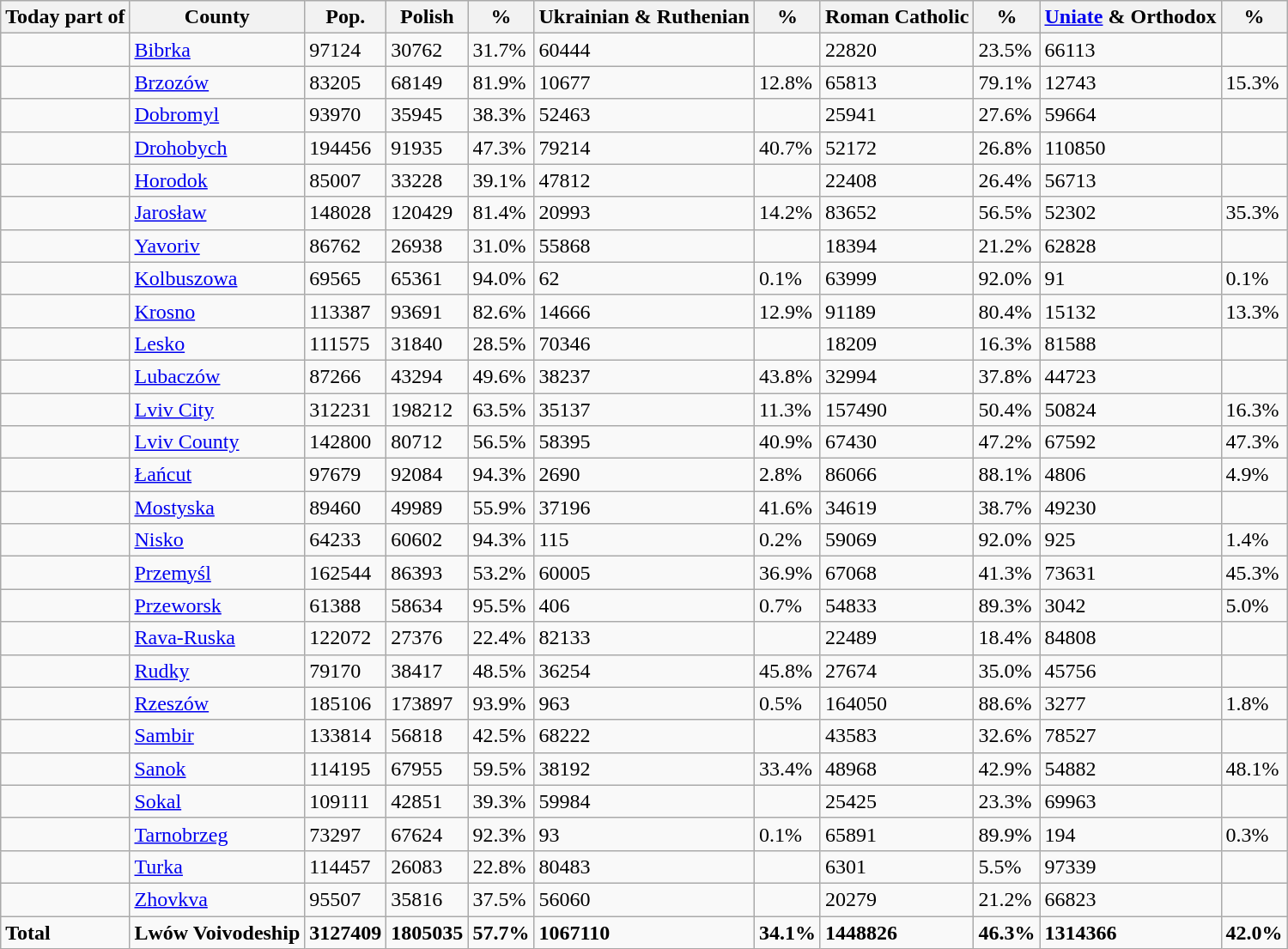<table class="wikitable sortable mw-collapsible">
<tr>
<th>Today part of</th>
<th>County</th>
<th>Pop.</th>
<th>Polish</th>
<th>%</th>
<th>Ukrainian & Ruthenian</th>
<th>%</th>
<th>Roman Catholic</th>
<th>%</th>
<th><a href='#'>Uniate</a> & Orthodox</th>
<th>%</th>
</tr>
<tr>
<td></td>
<td><a href='#'>Bibrka</a></td>
<td>97124</td>
<td>30762</td>
<td>31.7%</td>
<td>60444</td>
<td></td>
<td>22820</td>
<td>23.5%</td>
<td>66113</td>
<td></td>
</tr>
<tr>
<td></td>
<td><a href='#'>Brzozów</a></td>
<td>83205</td>
<td>68149</td>
<td>81.9%</td>
<td>10677</td>
<td>12.8%</td>
<td>65813</td>
<td>79.1%</td>
<td>12743</td>
<td>15.3%</td>
</tr>
<tr>
<td></td>
<td><a href='#'>Dobromyl</a></td>
<td>93970</td>
<td>35945</td>
<td>38.3%</td>
<td>52463</td>
<td></td>
<td>25941</td>
<td>27.6%</td>
<td>59664</td>
<td></td>
</tr>
<tr>
<td></td>
<td><a href='#'>Drohobych</a></td>
<td>194456</td>
<td>91935</td>
<td>47.3%</td>
<td>79214</td>
<td>40.7%</td>
<td>52172</td>
<td>26.8%</td>
<td>110850</td>
<td></td>
</tr>
<tr>
<td></td>
<td><a href='#'>Horodok</a></td>
<td>85007</td>
<td>33228</td>
<td>39.1%</td>
<td>47812</td>
<td></td>
<td>22408</td>
<td>26.4%</td>
<td>56713</td>
<td></td>
</tr>
<tr>
<td></td>
<td><a href='#'>Jarosław</a></td>
<td>148028</td>
<td>120429</td>
<td>81.4%</td>
<td>20993</td>
<td>14.2%</td>
<td>83652</td>
<td>56.5%</td>
<td>52302</td>
<td>35.3%</td>
</tr>
<tr>
<td></td>
<td><a href='#'>Yavoriv</a></td>
<td>86762</td>
<td>26938</td>
<td>31.0%</td>
<td>55868</td>
<td></td>
<td>18394</td>
<td>21.2%</td>
<td>62828</td>
<td></td>
</tr>
<tr>
<td></td>
<td><a href='#'>Kolbuszowa</a></td>
<td>69565</td>
<td>65361</td>
<td>94.0%</td>
<td>62</td>
<td>0.1%</td>
<td>63999</td>
<td>92.0%</td>
<td>91</td>
<td>0.1%</td>
</tr>
<tr>
<td></td>
<td><a href='#'>Krosno</a></td>
<td>113387</td>
<td>93691</td>
<td>82.6%</td>
<td>14666</td>
<td>12.9%</td>
<td>91189</td>
<td>80.4%</td>
<td>15132</td>
<td>13.3%</td>
</tr>
<tr>
<td></td>
<td><a href='#'>Lesko</a></td>
<td>111575</td>
<td>31840</td>
<td>28.5%</td>
<td>70346</td>
<td></td>
<td>18209</td>
<td>16.3%</td>
<td>81588</td>
<td></td>
</tr>
<tr>
<td></td>
<td><a href='#'>Lubaczów</a></td>
<td>87266</td>
<td>43294</td>
<td>49.6%</td>
<td>38237</td>
<td>43.8%</td>
<td>32994</td>
<td>37.8%</td>
<td>44723</td>
<td></td>
</tr>
<tr>
<td></td>
<td><a href='#'>Lviv City</a></td>
<td>312231</td>
<td>198212</td>
<td>63.5%</td>
<td>35137</td>
<td>11.3%</td>
<td>157490</td>
<td>50.4%</td>
<td>50824</td>
<td>16.3%</td>
</tr>
<tr>
<td></td>
<td><a href='#'>Lviv County</a></td>
<td>142800</td>
<td>80712</td>
<td>56.5%</td>
<td>58395</td>
<td>40.9%</td>
<td>67430</td>
<td>47.2%</td>
<td>67592</td>
<td>47.3%</td>
</tr>
<tr>
<td></td>
<td><a href='#'>Łańcut</a></td>
<td>97679</td>
<td>92084</td>
<td>94.3%</td>
<td>2690</td>
<td>2.8%</td>
<td>86066</td>
<td>88.1%</td>
<td>4806</td>
<td>4.9%</td>
</tr>
<tr>
<td></td>
<td><a href='#'>Mostyska</a></td>
<td>89460</td>
<td>49989</td>
<td>55.9%</td>
<td>37196</td>
<td>41.6%</td>
<td>34619</td>
<td>38.7%</td>
<td>49230</td>
<td></td>
</tr>
<tr>
<td></td>
<td><a href='#'>Nisko</a></td>
<td>64233</td>
<td>60602</td>
<td>94.3%</td>
<td>115</td>
<td>0.2%</td>
<td>59069</td>
<td>92.0%</td>
<td>925</td>
<td>1.4%</td>
</tr>
<tr>
<td></td>
<td><a href='#'>Przemyśl</a></td>
<td>162544</td>
<td>86393</td>
<td>53.2%</td>
<td>60005</td>
<td>36.9%</td>
<td>67068</td>
<td>41.3%</td>
<td>73631</td>
<td>45.3%</td>
</tr>
<tr>
<td></td>
<td><a href='#'>Przeworsk</a></td>
<td>61388</td>
<td>58634</td>
<td>95.5%</td>
<td>406</td>
<td>0.7%</td>
<td>54833</td>
<td>89.3%</td>
<td>3042</td>
<td>5.0%</td>
</tr>
<tr>
<td></td>
<td><a href='#'>Rava-Ruska</a></td>
<td>122072</td>
<td>27376</td>
<td>22.4%</td>
<td>82133</td>
<td></td>
<td>22489</td>
<td>18.4%</td>
<td>84808</td>
<td></td>
</tr>
<tr>
<td></td>
<td><a href='#'>Rudky</a></td>
<td>79170</td>
<td>38417</td>
<td>48.5%</td>
<td>36254</td>
<td>45.8%</td>
<td>27674</td>
<td>35.0%</td>
<td>45756</td>
<td></td>
</tr>
<tr>
<td></td>
<td><a href='#'>Rzeszów</a></td>
<td>185106</td>
<td>173897</td>
<td>93.9%</td>
<td>963</td>
<td>0.5%</td>
<td>164050</td>
<td>88.6%</td>
<td>3277</td>
<td>1.8%</td>
</tr>
<tr>
<td></td>
<td><a href='#'>Sambir</a></td>
<td>133814</td>
<td>56818</td>
<td>42.5%</td>
<td>68222</td>
<td></td>
<td>43583</td>
<td>32.6%</td>
<td>78527</td>
<td></td>
</tr>
<tr>
<td></td>
<td><a href='#'>Sanok</a></td>
<td>114195</td>
<td>67955</td>
<td>59.5%</td>
<td>38192</td>
<td>33.4%</td>
<td>48968</td>
<td>42.9%</td>
<td>54882</td>
<td>48.1%</td>
</tr>
<tr>
<td></td>
<td><a href='#'>Sokal</a></td>
<td>109111</td>
<td>42851</td>
<td>39.3%</td>
<td>59984</td>
<td></td>
<td>25425</td>
<td>23.3%</td>
<td>69963</td>
<td></td>
</tr>
<tr>
<td></td>
<td><a href='#'>Tarnobrzeg</a></td>
<td>73297</td>
<td>67624</td>
<td>92.3%</td>
<td>93</td>
<td>0.1%</td>
<td>65891</td>
<td>89.9%</td>
<td>194</td>
<td>0.3%</td>
</tr>
<tr>
<td></td>
<td><a href='#'>Turka</a></td>
<td>114457</td>
<td>26083</td>
<td>22.8%</td>
<td>80483</td>
<td></td>
<td>6301</td>
<td>5.5%</td>
<td>97339</td>
<td></td>
</tr>
<tr>
<td></td>
<td><a href='#'>Zhovkva</a></td>
<td>95507</td>
<td>35816</td>
<td>37.5%</td>
<td>56060</td>
<td></td>
<td>20279</td>
<td>21.2%</td>
<td>66823</td>
<td></td>
</tr>
<tr>
<td><strong>Total</strong></td>
<td><strong>Lwów Voivodeship</strong></td>
<td><strong>3127409</strong></td>
<td><strong>1805035</strong></td>
<td><strong>57.7%</strong></td>
<td><strong>1067110</strong></td>
<td><strong>34.1%</strong></td>
<td><strong>1448826</strong></td>
<td><strong>46.3%</strong></td>
<td><strong>1314366</strong></td>
<td><strong>42.0%</strong></td>
</tr>
</table>
